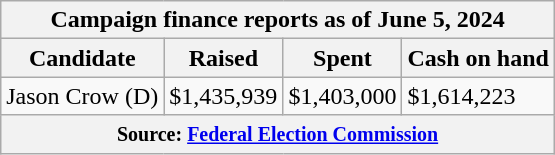<table class="wikitable sortable">
<tr>
<th colspan=4>Campaign finance reports as of June 5, 2024</th>
</tr>
<tr style="text-align:center;">
<th>Candidate</th>
<th>Raised</th>
<th>Spent</th>
<th>Cash on hand</th>
</tr>
<tr>
<td>Jason Crow (D)</td>
<td>$1,435,939</td>
<td>$1,403,000</td>
<td>$1,614,223</td>
</tr>
<tr>
<th colspan="4"><small>Source: <a href='#'>Federal Election Commission</a></small></th>
</tr>
</table>
